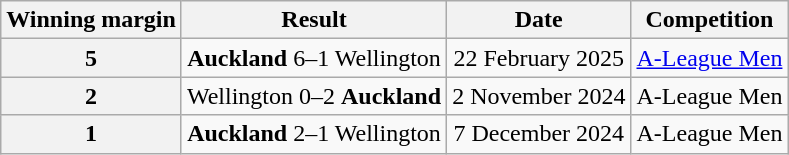<table class="wikitable" style="text-align:center;">
<tr>
<th>Winning margin</th>
<th>Result</th>
<th>Date</th>
<th>Competition</th>
</tr>
<tr>
<th>5</th>
<td><strong>Auckland</strong> 6–1 Wellington</td>
<td>22 February 2025</td>
<td><a href='#'>A-League Men</a></td>
</tr>
<tr>
<th>2</th>
<td>Wellington 0–2 <strong>Auckland</strong></td>
<td>2 November 2024</td>
<td>A-League Men</td>
</tr>
<tr>
<th>1</th>
<td><strong>Auckland</strong> 2–1 Wellington</td>
<td>7 December 2024</td>
<td>A-League Men</td>
</tr>
</table>
